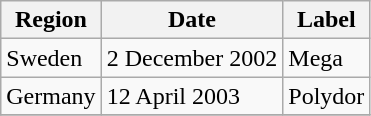<table class="wikitable">
<tr>
<th scope="col">Region</th>
<th scope="col">Date</th>
<th scope="col">Label</th>
</tr>
<tr>
<td scope="row">Sweden</td>
<td>2 December 2002</td>
<td>Mega</td>
</tr>
<tr>
<td scope="row">Germany</td>
<td>12 April 2003</td>
<td>Polydor</td>
</tr>
<tr>
</tr>
</table>
